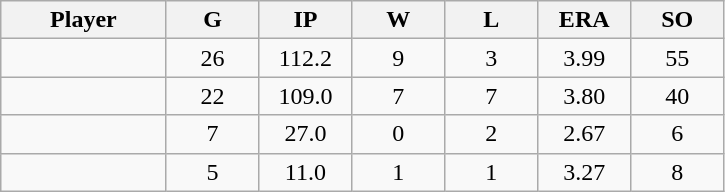<table class="wikitable sortable">
<tr>
<th bgcolor="#DDDDFF" width="16%">Player</th>
<th bgcolor="#DDDDFF" width="9%">G</th>
<th bgcolor="#DDDDFF" width="9%">IP</th>
<th bgcolor="#DDDDFF" width="9%">W</th>
<th bgcolor="#DDDDFF" width="9%">L</th>
<th bgcolor="#DDDDFF" width="9%">ERA</th>
<th bgcolor="#DDDDFF" width="9%">SO</th>
</tr>
<tr align="center">
<td></td>
<td>26</td>
<td>112.2</td>
<td>9</td>
<td>3</td>
<td>3.99</td>
<td>55</td>
</tr>
<tr align="center">
<td></td>
<td>22</td>
<td>109.0</td>
<td>7</td>
<td>7</td>
<td>3.80</td>
<td>40</td>
</tr>
<tr align="center">
<td></td>
<td>7</td>
<td>27.0</td>
<td>0</td>
<td>2</td>
<td>2.67</td>
<td>6</td>
</tr>
<tr align="center">
<td></td>
<td>5</td>
<td>11.0</td>
<td>1</td>
<td>1</td>
<td>3.27</td>
<td>8</td>
</tr>
</table>
